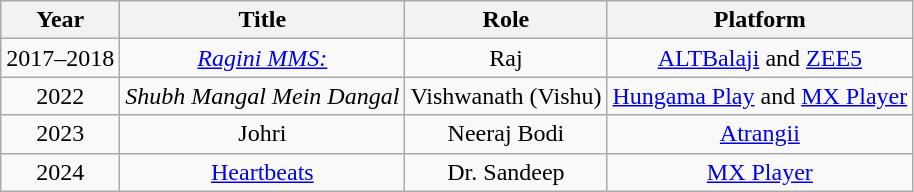<table class="wikitable" style="text-align:center;">
<tr>
<th>Year</th>
<th>Title</th>
<th>Role</th>
<th>Platform</th>
</tr>
<tr>
<td>2017–2018</td>
<td><em><a href='#'>Ragini MMS:</a></em></td>
<td>Raj</td>
<td><a href='#'>ALTBalaji</a> and <a href='#'>ZEE5</a></td>
</tr>
<tr>
<td>2022</td>
<td><em>Shubh Mangal Mein Dangal</em></td>
<td>Vishwanath (Vishu)</td>
<td><a href='#'>Hungama Play</a> and <a href='#'>MX Player</a></td>
</tr>
<tr>
<td>2023</td>
<td>Johri</td>
<td>Neeraj Bodi</td>
<td><a href='#'>Atrangii</a></td>
</tr>
<tr>
<td>2024</td>
<td><a href='#'> Heartbeats</a></td>
<td>Dr. Sandeep</td>
<td><a href='#'>MX Player</a></td>
</tr>
</table>
